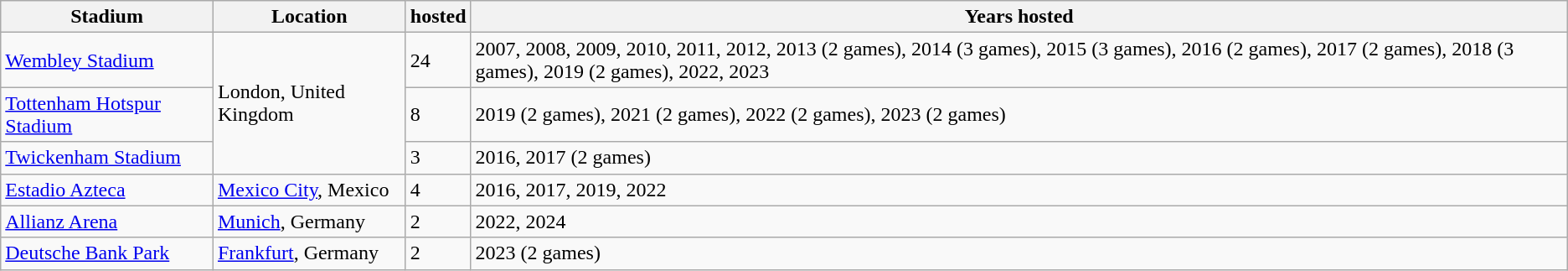<table class="wikitable">
<tr>
<th>Stadium</th>
<th>Location</th>
<th> hosted</th>
<th>Years hosted</th>
</tr>
<tr>
<td><a href='#'>Wembley Stadium</a></td>
<td rowspan=3> London, United Kingdom</td>
<td>24</td>
<td>2007, 2008, 2009, 2010, 2011, 2012, 2013 (2 games), 2014 (3 games), 2015 (3 games), 2016 (2 games), 2017 (2 games), 2018 (3 games), 2019 (2 games), 2022, 2023</td>
</tr>
<tr>
<td><a href='#'>Tottenham Hotspur Stadium</a></td>
<td>8</td>
<td>2019 (2 games), 2021 (2 games), 2022 (2 games), 2023 (2 games)</td>
</tr>
<tr>
<td><a href='#'>Twickenham Stadium</a></td>
<td>3</td>
<td>2016, 2017 (2 games)</td>
</tr>
<tr>
<td><a href='#'>Estadio Azteca</a></td>
<td> <a href='#'>Mexico City</a>, Mexico</td>
<td>4</td>
<td>2016, 2017, 2019, 2022</td>
</tr>
<tr>
<td><a href='#'>Allianz Arena</a></td>
<td> <a href='#'>Munich</a>, Germany</td>
<td>2</td>
<td>2022, 2024</td>
</tr>
<tr>
<td><a href='#'>Deutsche Bank Park</a></td>
<td> <a href='#'>Frankfurt</a>, Germany</td>
<td>2</td>
<td>2023 (2 games)</td>
</tr>
</table>
